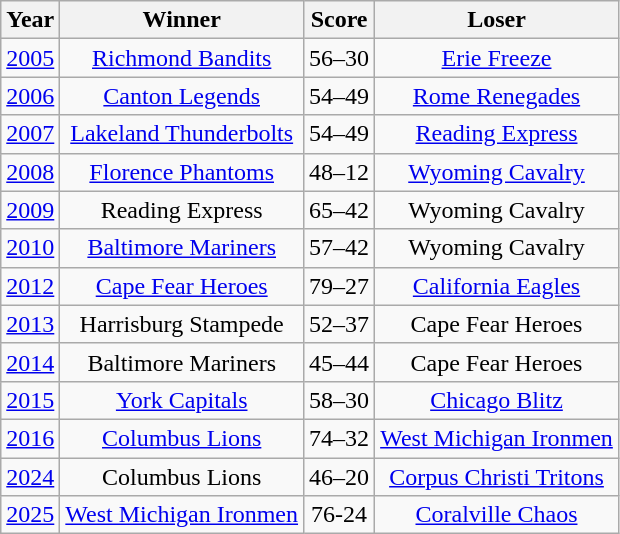<table class="wikitable" style="text-align:center">
<tr>
<th>Year</th>
<th>Winner</th>
<th>Score</th>
<th>Loser</th>
</tr>
<tr>
<td><a href='#'>2005</a></td>
<td><a href='#'>Richmond Bandits</a></td>
<td>56–30</td>
<td><a href='#'>Erie Freeze</a></td>
</tr>
<tr>
<td><a href='#'>2006</a></td>
<td><a href='#'>Canton Legends</a></td>
<td>54–49</td>
<td><a href='#'>Rome Renegades</a></td>
</tr>
<tr>
<td><a href='#'>2007</a></td>
<td><a href='#'>Lakeland Thunderbolts</a></td>
<td>54–49</td>
<td><a href='#'>Reading Express</a></td>
</tr>
<tr>
<td><a href='#'>2008</a></td>
<td><a href='#'>Florence Phantoms</a></td>
<td>48–12</td>
<td><a href='#'>Wyoming Cavalry</a></td>
</tr>
<tr>
<td><a href='#'>2009</a></td>
<td>Reading Express</td>
<td>65–42</td>
<td>Wyoming Cavalry</td>
</tr>
<tr>
<td><a href='#'>2010</a></td>
<td><a href='#'>Baltimore Mariners</a></td>
<td>57–42</td>
<td>Wyoming Cavalry</td>
</tr>
<tr>
<td><a href='#'>2012</a></td>
<td><a href='#'>Cape Fear Heroes</a></td>
<td>79–27</td>
<td><a href='#'>California Eagles</a></td>
</tr>
<tr>
<td><a href='#'>2013</a></td>
<td>Harrisburg Stampede</td>
<td>52–37</td>
<td>Cape Fear Heroes</td>
</tr>
<tr>
<td><a href='#'>2014</a></td>
<td>Baltimore Mariners</td>
<td>45–44</td>
<td>Cape Fear Heroes</td>
</tr>
<tr>
<td><a href='#'>2015</a></td>
<td><a href='#'>York Capitals</a></td>
<td>58–30</td>
<td><a href='#'>Chicago Blitz</a></td>
</tr>
<tr>
<td><a href='#'>2016</a></td>
<td><a href='#'>Columbus Lions</a></td>
<td>74–32</td>
<td><a href='#'>West Michigan Ironmen</a></td>
</tr>
<tr>
<td><a href='#'>2024</a></td>
<td>Columbus Lions</td>
<td>46–20</td>
<td><a href='#'>Corpus Christi Tritons</a></td>
</tr>
<tr>
<td><a href='#'>2025</a></td>
<td><a href='#'>West Michigan Ironmen</a></td>
<td>76-24</td>
<td><a href='#'>Coralville Chaos</a></td>
</tr>
</table>
